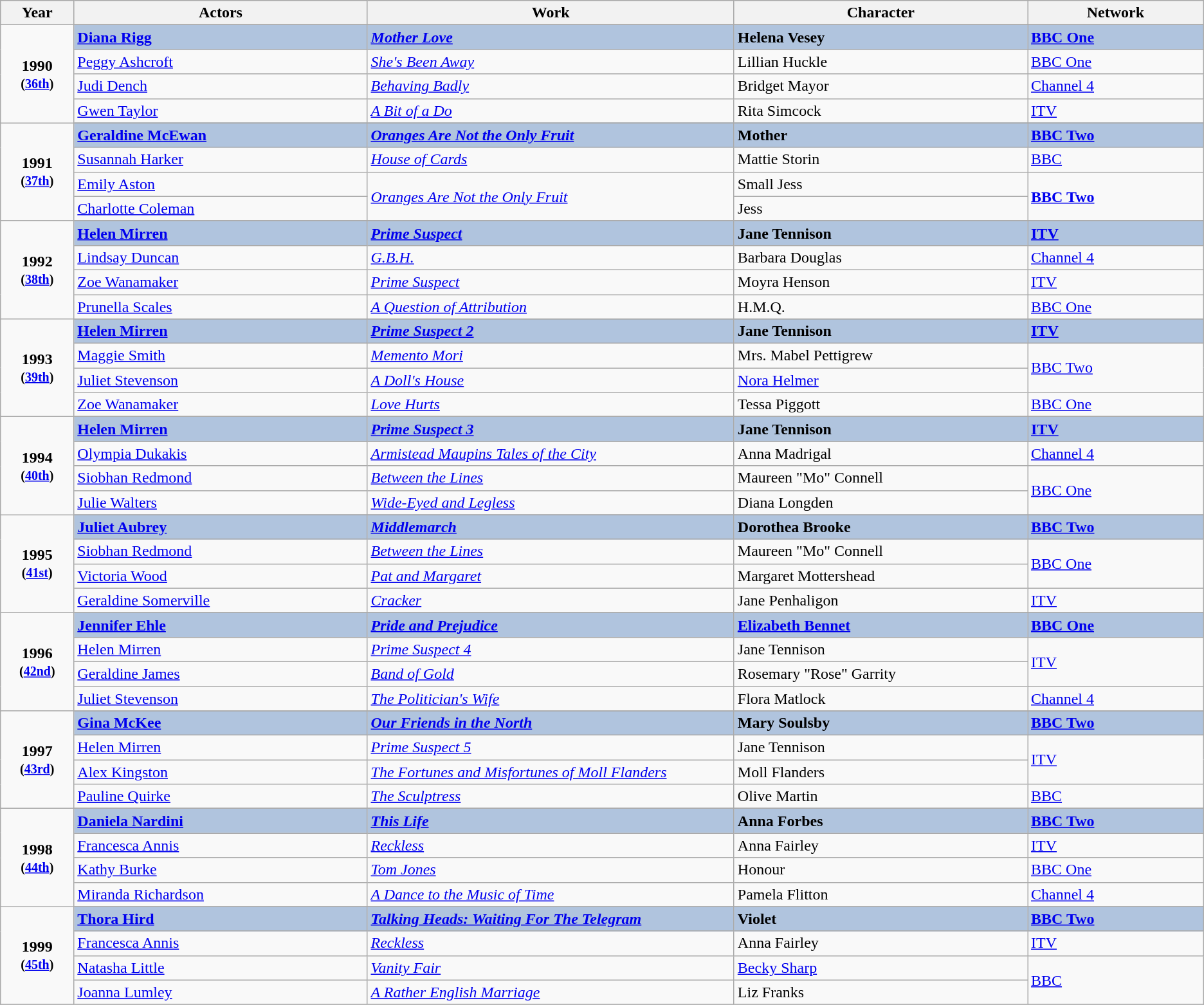<table class="wikitable">
<tr style="background:#bebebe;">
<th style="width:5%;">Year</th>
<th style="width:20%;">Actors</th>
<th style="width:25%;">Work</th>
<th style="width:20%;">Character</th>
<th style="width:12%;">Network</th>
</tr>
<tr>
<td rowspan=5 style="text-align:center"><strong>1990 <small> <br>(<a href='#'>36th</a>)<br> </small> </strong></td>
</tr>
<tr style="background:#B0C4DE;">
<td><strong><a href='#'>Diana Rigg</a></strong></td>
<td><strong><em><a href='#'>Mother Love</a></em></strong></td>
<td><strong>Helena Vesey</strong></td>
<td><strong><a href='#'>BBC One</a></strong></td>
</tr>
<tr>
<td><a href='#'>Peggy Ashcroft</a></td>
<td><em><a href='#'>She's Been Away</a></em></td>
<td>Lillian Huckle</td>
<td><a href='#'>BBC One</a></td>
</tr>
<tr>
<td><a href='#'>Judi Dench</a></td>
<td><em><a href='#'>Behaving Badly</a></em></td>
<td>Bridget Mayor</td>
<td><a href='#'>Channel 4</a></td>
</tr>
<tr>
<td><a href='#'>Gwen Taylor</a></td>
<td><em><a href='#'>A Bit of a Do</a></em></td>
<td>Rita Simcock</td>
<td><a href='#'>ITV</a></td>
</tr>
<tr>
<td rowspan=5 style="text-align:center"><strong>1991 <small> <br>(<a href='#'>37th</a>)<br> </small> </strong></td>
</tr>
<tr style="background:#B0C4DE;">
<td><strong><a href='#'>Geraldine McEwan</a></strong></td>
<td><strong><em><a href='#'>Oranges Are Not the Only Fruit</a></em></strong></td>
<td><strong>Mother</strong></td>
<td><strong><a href='#'>BBC Two</a></strong></td>
</tr>
<tr>
<td><a href='#'>Susannah Harker</a></td>
<td><em><a href='#'>House of Cards</a></em></td>
<td>Mattie Storin</td>
<td><a href='#'>BBC</a></td>
</tr>
<tr>
<td><a href='#'>Emily Aston</a></td>
<td rowspan="2"><em><a href='#'>Oranges Are Not the Only Fruit</a></em></td>
<td>Small Jess</td>
<td rowspan="2"><strong><a href='#'>BBC Two</a></strong></td>
</tr>
<tr>
<td><a href='#'>Charlotte Coleman</a></td>
<td>Jess</td>
</tr>
<tr>
<td rowspan=5 style="text-align:center"><strong>1992 <small> <br>(<a href='#'>38th</a>)<br> </small></strong></td>
</tr>
<tr style="background:#B0C4DE;">
<td><strong><a href='#'>Helen Mirren</a></strong></td>
<td><strong><em><a href='#'>Prime Suspect</a></em></strong></td>
<td><strong>Jane Tennison</strong></td>
<td><strong><a href='#'>ITV</a></strong></td>
</tr>
<tr>
<td><a href='#'>Lindsay Duncan</a></td>
<td><em><a href='#'>G.B.H.</a></em></td>
<td>Barbara Douglas</td>
<td><a href='#'>Channel 4</a></td>
</tr>
<tr>
<td><a href='#'>Zoe Wanamaker</a></td>
<td><em><a href='#'>Prime Suspect</a></em></td>
<td>Moyra Henson</td>
<td><a href='#'>ITV</a></td>
</tr>
<tr>
<td><a href='#'>Prunella Scales</a></td>
<td><em><a href='#'>A Question of Attribution</a></em></td>
<td>H.M.Q.</td>
<td><a href='#'>BBC One</a></td>
</tr>
<tr>
<td rowspan=5 style="text-align:center"><strong>1993 <small> <br>(<a href='#'>39th</a>)<br> </small> </strong></td>
</tr>
<tr style="background:#B0C4DE;">
<td><strong><a href='#'>Helen Mirren</a></strong></td>
<td><strong><em><a href='#'>Prime Suspect 2</a></em></strong></td>
<td><strong>Jane Tennison</strong></td>
<td><strong><a href='#'>ITV</a></strong></td>
</tr>
<tr>
<td><a href='#'>Maggie Smith</a></td>
<td><em><a href='#'>Memento Mori</a></em></td>
<td>Mrs. Mabel Pettigrew</td>
<td rowspan="2"><a href='#'>BBC Two</a></td>
</tr>
<tr>
<td><a href='#'>Juliet Stevenson</a></td>
<td><em><a href='#'>A Doll's House</a></em></td>
<td><a href='#'>Nora Helmer</a></td>
</tr>
<tr>
<td><a href='#'>Zoe Wanamaker</a></td>
<td><em><a href='#'>Love Hurts</a></em></td>
<td>Tessa Piggott</td>
<td><a href='#'>BBC One</a></td>
</tr>
<tr>
<td rowspan=5 style="text-align:center"><strong>1994 <small> <br>(<a href='#'>40th</a>)<br> </small> </strong></td>
</tr>
<tr style="background:#B0C4DE;">
<td><strong><a href='#'>Helen Mirren</a></strong></td>
<td><strong><em><a href='#'>Prime Suspect 3</a></em></strong></td>
<td><strong>Jane Tennison</strong></td>
<td><strong><a href='#'>ITV</a></strong></td>
</tr>
<tr>
<td><a href='#'>Olympia Dukakis</a></td>
<td><em><a href='#'>Armistead Maupins Tales of the City</a></em></td>
<td>Anna Madrigal</td>
<td><a href='#'>Channel 4</a></td>
</tr>
<tr>
<td><a href='#'>Siobhan Redmond</a></td>
<td><em><a href='#'>Between the Lines</a></em></td>
<td>Maureen "Mo" Connell</td>
<td rowspan="2"><a href='#'>BBC One</a></td>
</tr>
<tr>
<td><a href='#'>Julie Walters</a></td>
<td><em><a href='#'>Wide-Eyed and Legless</a></em></td>
<td>Diana Longden</td>
</tr>
<tr>
<td rowspan=5 style="text-align:center"><strong>1995 <small> <br>(<a href='#'>41st</a>)<br> </small> </strong></td>
</tr>
<tr style="background:#B0C4DE;">
<td><strong><a href='#'>Juliet Aubrey</a></strong></td>
<td><strong><em><a href='#'>Middlemarch</a></em></strong></td>
<td><strong>Dorothea Brooke</strong></td>
<td><strong><a href='#'>BBC Two</a></strong></td>
</tr>
<tr>
<td><a href='#'>Siobhan Redmond</a></td>
<td><em><a href='#'>Between the Lines</a></em></td>
<td>Maureen "Mo" Connell</td>
<td rowspan="2"><a href='#'>BBC One</a></td>
</tr>
<tr>
<td><a href='#'>Victoria Wood</a></td>
<td><em><a href='#'>Pat and Margaret</a></em></td>
<td>Margaret Mottershead</td>
</tr>
<tr>
<td><a href='#'>Geraldine Somerville</a></td>
<td><em><a href='#'>Cracker</a></em></td>
<td>Jane Penhaligon</td>
<td><a href='#'>ITV</a></td>
</tr>
<tr>
<td rowspan=5 style="text-align:center"><strong>1996 <small> <br>(<a href='#'>42nd</a>)<br> </small> </strong></td>
</tr>
<tr style="background:#B0C4DE;">
<td><strong><a href='#'>Jennifer Ehle</a></strong></td>
<td><strong><em><a href='#'>Pride and Prejudice</a></em></strong></td>
<td><strong><a href='#'>Elizabeth Bennet</a></strong></td>
<td><strong><a href='#'>BBC One</a></strong></td>
</tr>
<tr>
<td><a href='#'>Helen Mirren</a></td>
<td><em><a href='#'>Prime Suspect 4</a></em></td>
<td>Jane Tennison</td>
<td rowspan="2"><a href='#'>ITV</a></td>
</tr>
<tr>
<td><a href='#'>Geraldine James</a></td>
<td><em><a href='#'>Band of Gold</a></em></td>
<td>Rosemary "Rose" Garrity</td>
</tr>
<tr>
<td><a href='#'>Juliet Stevenson</a></td>
<td><em><a href='#'>The Politician's Wife</a></em></td>
<td>Flora Matlock</td>
<td><a href='#'>Channel 4</a></td>
</tr>
<tr>
<td rowspan=5 style="text-align:center"><strong>1997 <small> <br>(<a href='#'>43rd</a>)<br> </small> </strong></td>
</tr>
<tr style="background:#B0C4DE;">
<td><strong><a href='#'>Gina McKee</a></strong></td>
<td><strong><em><a href='#'>Our Friends in the North</a></em></strong></td>
<td><strong>Mary Soulsby</strong></td>
<td><strong><a href='#'>BBC Two</a></strong></td>
</tr>
<tr>
<td><a href='#'>Helen Mirren</a></td>
<td><em><a href='#'>Prime Suspect 5</a></em></td>
<td>Jane Tennison</td>
<td rowspan="2"><a href='#'>ITV</a></td>
</tr>
<tr>
<td><a href='#'>Alex Kingston</a></td>
<td><em><a href='#'>The Fortunes and Misfortunes of Moll Flanders</a></em></td>
<td>Moll Flanders</td>
</tr>
<tr>
<td><a href='#'>Pauline Quirke</a></td>
<td><em><a href='#'>The Sculptress</a></em></td>
<td>Olive Martin</td>
<td><a href='#'>BBC</a></td>
</tr>
<tr>
<td rowspan=5 style="text-align:center"><strong>1998 <small> <br>(<a href='#'>44th</a>)<br> </small> </strong></td>
</tr>
<tr style="background:#B0C4DE;">
<td><strong><a href='#'>Daniela Nardini</a></strong></td>
<td><strong><em><a href='#'>This Life</a></em></strong></td>
<td><strong>Anna Forbes</strong></td>
<td><strong><a href='#'>BBC Two</a></strong></td>
</tr>
<tr>
<td><a href='#'>Francesca Annis</a></td>
<td><em><a href='#'>Reckless</a></em></td>
<td>Anna Fairley</td>
<td><a href='#'>ITV</a></td>
</tr>
<tr>
<td><a href='#'>Kathy Burke</a></td>
<td><em><a href='#'>Tom Jones</a></em></td>
<td>Honour</td>
<td><a href='#'>BBC One</a></td>
</tr>
<tr>
<td><a href='#'>Miranda Richardson</a></td>
<td><em><a href='#'>A Dance to the Music of Time</a></em></td>
<td>Pamela Flitton</td>
<td><a href='#'>Channel 4</a></td>
</tr>
<tr>
<td rowspan=5 style="text-align:center"><strong>1999 <small> <br>(<a href='#'>45th</a>)<br> </small> </strong></td>
</tr>
<tr style="background:#B0C4DE;">
<td><strong><a href='#'>Thora Hird</a></strong></td>
<td><strong><em><a href='#'>Talking Heads: Waiting For The Telegram</a></em></strong></td>
<td><strong>Violet</strong></td>
<td><strong><a href='#'>BBC Two</a></strong></td>
</tr>
<tr>
<td><a href='#'>Francesca Annis</a></td>
<td><em><a href='#'>Reckless</a></em></td>
<td>Anna Fairley</td>
<td><a href='#'>ITV</a></td>
</tr>
<tr>
<td><a href='#'>Natasha Little</a></td>
<td><em><a href='#'>Vanity Fair</a></em></td>
<td><a href='#'>Becky Sharp</a></td>
<td rowspan="2"><a href='#'>BBC</a></td>
</tr>
<tr>
<td><a href='#'>Joanna Lumley</a></td>
<td><em><a href='#'>A Rather English Marriage</a></em></td>
<td>Liz Franks</td>
</tr>
<tr>
</tr>
</table>
